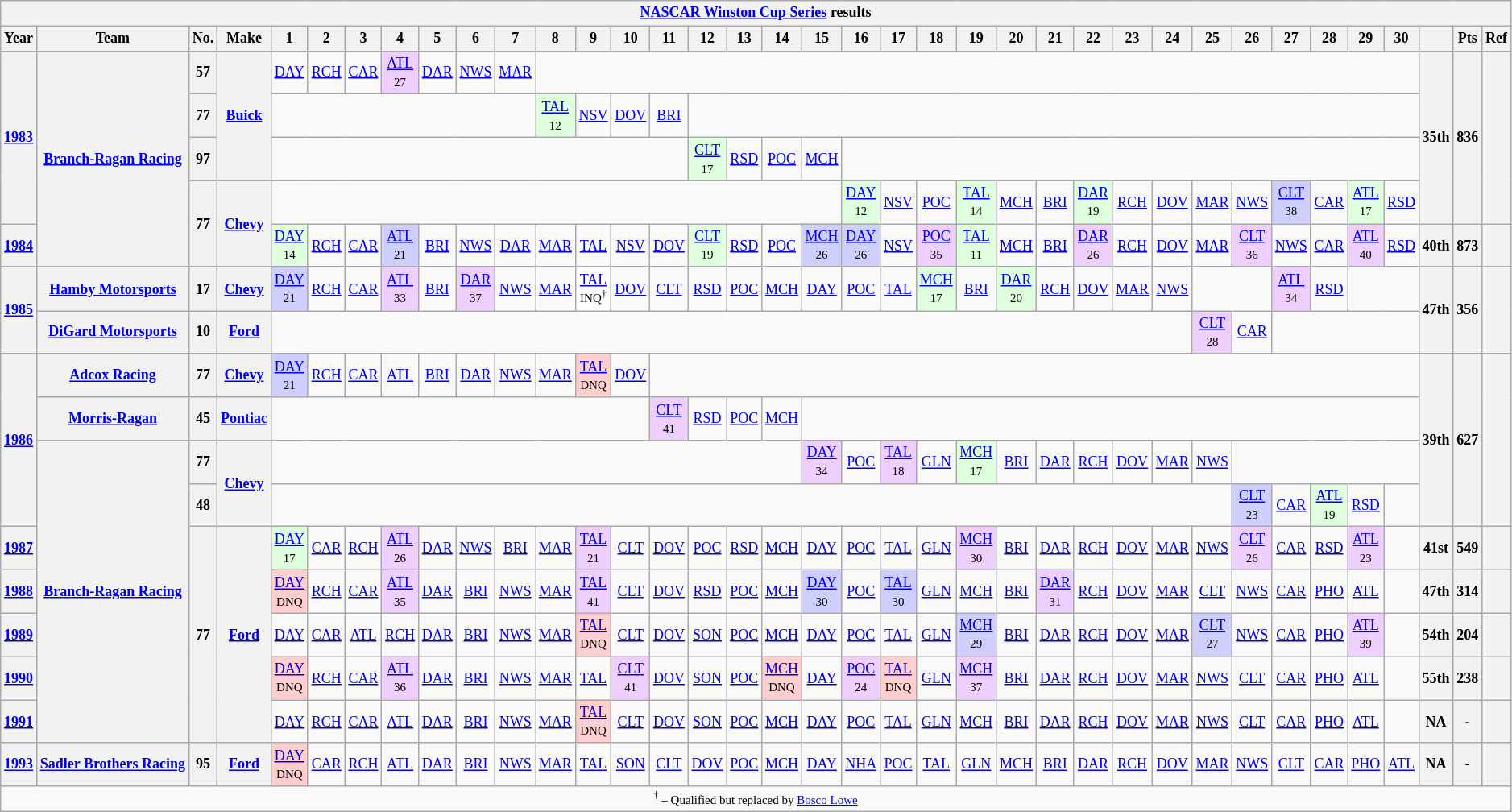<table class="wikitable" style="text-align:center; font-size:75%">
<tr>
<th colspan=45><a href='#'>NASCAR Winston Cup Series</a> results</th>
</tr>
<tr>
<th>Year</th>
<th>Team</th>
<th>No.</th>
<th>Make</th>
<th>1</th>
<th>2</th>
<th>3</th>
<th>4</th>
<th>5</th>
<th>6</th>
<th>7</th>
<th>8</th>
<th>9</th>
<th>10</th>
<th>11</th>
<th>12</th>
<th>13</th>
<th>14</th>
<th>15</th>
<th>16</th>
<th>17</th>
<th>18</th>
<th>19</th>
<th>20</th>
<th>21</th>
<th>22</th>
<th>23</th>
<th>24</th>
<th>25</th>
<th>26</th>
<th>27</th>
<th>28</th>
<th>29</th>
<th>30</th>
<th></th>
<th>Pts</th>
<th>Ref</th>
</tr>
<tr>
<th rowspan=4><a href='#'>1983</a></th>
<th rowspan=5><a href='#'>Branch-Ragan Racing</a></th>
<th>57</th>
<th rowspan=3><a href='#'>Buick</a></th>
<td><a href='#'>DAY</a></td>
<td><a href='#'>RCH</a></td>
<td><a href='#'>CAR</a></td>
<td style="background:#EFCFFF;"><a href='#'>ATL</a><br><small>27</small></td>
<td><a href='#'>DAR</a></td>
<td><a href='#'>NWS</a></td>
<td><a href='#'>MAR</a></td>
<td colspan=23></td>
<th rowspan=4>35th</th>
<th rowspan=4>836</th>
<th rowspan=4></th>
</tr>
<tr>
<th>77</th>
<td colspan=7></td>
<td style="background:#DFFFDF;"><a href='#'>TAL</a><br><small>12</small></td>
<td><a href='#'>NSV</a></td>
<td><a href='#'>DOV</a></td>
<td><a href='#'>BRI</a></td>
<td colspan=19></td>
</tr>
<tr>
<th>97</th>
<td colspan=11></td>
<td style="background:#DFFFDF;"><a href='#'>CLT</a><br><small>17</small></td>
<td><a href='#'>RSD</a></td>
<td><a href='#'>POC</a></td>
<td><a href='#'>MCH</a></td>
<td colspan=15></td>
</tr>
<tr>
<th rowspan=2>77</th>
<th rowspan=2><a href='#'>Chevy</a></th>
<td colspan=15></td>
<td style="background:#DFFFDF;"><a href='#'>DAY</a><br><small>12</small></td>
<td><a href='#'>NSV</a></td>
<td><a href='#'>POC</a></td>
<td style="background:#DFFFDF;"><a href='#'>TAL</a><br><small>14</small></td>
<td><a href='#'>MCH</a></td>
<td><a href='#'>BRI</a></td>
<td style="background:#DFFFDF;"><a href='#'>DAR</a><br><small>19</small></td>
<td><a href='#'>RCH</a></td>
<td><a href='#'>DOV</a></td>
<td><a href='#'>MAR</a></td>
<td><a href='#'>NWS</a></td>
<td style="background:#CFCFFF;"><a href='#'>CLT</a><br><small>38</small></td>
<td><a href='#'>CAR</a></td>
<td style="background:#DFFFDF;"><a href='#'>ATL</a><br><small>17</small></td>
<td><a href='#'>RSD</a></td>
</tr>
<tr>
<th><a href='#'>1984</a></th>
<td style="background:#DFFFDF;"><a href='#'>DAY</a><br><small>14</small></td>
<td><a href='#'>RCH</a></td>
<td><a href='#'>CAR</a></td>
<td style="background:#CFCFFF;"><a href='#'>ATL</a><br><small>21</small></td>
<td><a href='#'>BRI</a></td>
<td><a href='#'>NWS</a></td>
<td><a href='#'>DAR</a></td>
<td><a href='#'>MAR</a></td>
<td><a href='#'>TAL</a></td>
<td><a href='#'>NSV</a></td>
<td><a href='#'>DOV</a></td>
<td style="background:#DFFFDF;"><a href='#'>CLT</a><br><small>19</small></td>
<td><a href='#'>RSD</a></td>
<td><a href='#'>POC</a></td>
<td style="background:#CFCFFF;"><a href='#'>MCH</a><br><small>26</small></td>
<td style="background:#CFCFFF;"><a href='#'>DAY</a><br><small>26</small></td>
<td><a href='#'>NSV</a></td>
<td style="background:#EFCFFF;"><a href='#'>POC</a><br><small>35</small></td>
<td style="background:#DFFFDF;"><a href='#'>TAL</a><br><small>11</small></td>
<td><a href='#'>MCH</a></td>
<td><a href='#'>BRI</a></td>
<td style="background:#EFCFFF;"><a href='#'>DAR</a><br><small>26</small></td>
<td><a href='#'>RCH</a></td>
<td><a href='#'>DOV</a></td>
<td><a href='#'>MAR</a></td>
<td style="background:#EFCFFF;"><a href='#'>CLT</a><br><small>36</small></td>
<td><a href='#'>NWS</a></td>
<td><a href='#'>CAR</a></td>
<td style="background:#EFCFFF;"><a href='#'>ATL</a><br><small>40</small></td>
<td><a href='#'>RSD</a></td>
<th>40th</th>
<th>873</th>
<th></th>
</tr>
<tr>
<th rowspan=2><a href='#'>1985</a></th>
<th><a href='#'>Hamby Motorsports</a></th>
<th>17</th>
<th><a href='#'>Chevy</a></th>
<td style="background:#CFCFFF;"><a href='#'>DAY</a><br><small>21</small></td>
<td><a href='#'>RCH</a></td>
<td><a href='#'>CAR</a></td>
<td style="background:#EFCFFF;"><a href='#'>ATL</a><br><small>33</small></td>
<td><a href='#'>BRI</a></td>
<td style="background:#EFCFFF;"><a href='#'>DAR</a><br><small>37</small></td>
<td><a href='#'>NWS</a></td>
<td><a href='#'>MAR</a></td>
<td style="background:#FFFFFF;"><a href='#'>TAL</a><br><small>INQ<sup>†</sup></small></td>
<td><a href='#'>DOV</a></td>
<td><a href='#'>CLT</a></td>
<td><a href='#'>RSD</a></td>
<td><a href='#'>POC</a></td>
<td><a href='#'>MCH</a></td>
<td><a href='#'>DAY</a></td>
<td><a href='#'>POC</a></td>
<td><a href='#'>TAL</a></td>
<td style="background:#DFFFDF;"><a href='#'>MCH</a><br><small>17</small></td>
<td><a href='#'>BRI</a></td>
<td style="background:#DFFFDF;"><a href='#'>DAR</a><br><small>20</small></td>
<td><a href='#'>RCH</a></td>
<td><a href='#'>DOV</a></td>
<td><a href='#'>MAR</a></td>
<td><a href='#'>NWS</a></td>
<td colspan=2></td>
<td style="background:#EFCFFF;"><a href='#'>ATL</a><br><small>34</small></td>
<td><a href='#'>RSD</a></td>
<td colspan=2></td>
<th rowspan=2>47th</th>
<th rowspan=2>356</th>
<th rowspan=2></th>
</tr>
<tr>
<th><a href='#'>DiGard Motorsports</a></th>
<th>10</th>
<th><a href='#'>Ford</a></th>
<td colspan=24></td>
<td style="background:#EFCFFF;"><a href='#'>CLT</a><br><small>28</small></td>
<td><a href='#'>CAR</a></td>
<td colspan=4></td>
</tr>
<tr>
<th rowspan=4><a href='#'>1986</a></th>
<th><a href='#'>Adcox Racing</a></th>
<th>77</th>
<th><a href='#'>Chevy</a></th>
<td style="background:#CFCFFF;"><a href='#'>DAY</a><br><small>21</small></td>
<td><a href='#'>RCH</a></td>
<td><a href='#'>CAR</a></td>
<td><a href='#'>ATL</a></td>
<td><a href='#'>BRI</a></td>
<td><a href='#'>DAR</a></td>
<td><a href='#'>NWS</a></td>
<td><a href='#'>MAR</a></td>
<td style="background:#FFCFCF;"><a href='#'>TAL</a><br><small>DNQ</small></td>
<td><a href='#'>DOV</a></td>
<td colspan=20></td>
<th rowspan=4>39th</th>
<th rowspan=4>627</th>
<th rowspan=4></th>
</tr>
<tr>
<th><a href='#'>Morris-Ragan</a></th>
<th>45</th>
<th><a href='#'>Pontiac</a></th>
<td colspan=10></td>
<td style="background:#EFCFFF;"><a href='#'>CLT</a><br><small>41</small></td>
<td><a href='#'>RSD</a></td>
<td><a href='#'>POC</a></td>
<td><a href='#'>MCH</a></td>
<td colspan=16></td>
</tr>
<tr>
<th rowspan=7><a href='#'>Branch-Ragan Racing</a></th>
<th>77</th>
<th rowspan=2><a href='#'>Chevy</a></th>
<td colspan=14></td>
<td style="background:#EFCFFF;"><a href='#'>DAY</a><br><small>34</small></td>
<td><a href='#'>POC</a></td>
<td style="background:#EFCFFF;"><a href='#'>TAL</a><br><small>18</small></td>
<td><a href='#'>GLN</a></td>
<td style="background:#DFFFDF;"><a href='#'>MCH</a><br><small>17</small></td>
<td><a href='#'>BRI</a></td>
<td><a href='#'>DAR</a></td>
<td><a href='#'>RCH</a></td>
<td><a href='#'>DOV</a></td>
<td><a href='#'>MAR</a></td>
<td><a href='#'>NWS</a></td>
<td colspan=5></td>
</tr>
<tr>
<th>48</th>
<td colspan=25></td>
<td style="background:#CFCFFF;"><a href='#'>CLT</a><br><small>23</small></td>
<td><a href='#'>CAR</a></td>
<td style="background:#DFFFDF;"><a href='#'>ATL</a><br><small>19</small></td>
<td><a href='#'>RSD</a></td>
<td></td>
</tr>
<tr>
<th><a href='#'>1987</a></th>
<th rowspan=5>77</th>
<th rowspan=5><a href='#'>Ford</a></th>
<td style="background:#DFFFDF;"><a href='#'>DAY</a><br><small>17</small></td>
<td><a href='#'>CAR</a></td>
<td><a href='#'>RCH</a></td>
<td style="background:#EFCFFF;"><a href='#'>ATL</a><br><small>26</small></td>
<td><a href='#'>DAR</a></td>
<td><a href='#'>NWS</a></td>
<td><a href='#'>BRI</a></td>
<td><a href='#'>MAR</a></td>
<td style="background:#EFCFFF;"><a href='#'>TAL</a><br><small>21</small></td>
<td><a href='#'>CLT</a></td>
<td><a href='#'>DOV</a></td>
<td><a href='#'>POC</a></td>
<td><a href='#'>RSD</a></td>
<td><a href='#'>MCH</a></td>
<td><a href='#'>DAY</a></td>
<td><a href='#'>POC</a></td>
<td><a href='#'>TAL</a></td>
<td><a href='#'>GLN</a></td>
<td style="background:#EFCFFF;"><a href='#'>MCH</a><br><small>30</small></td>
<td><a href='#'>BRI</a></td>
<td><a href='#'>DAR</a></td>
<td><a href='#'>RCH</a></td>
<td><a href='#'>DOV</a></td>
<td><a href='#'>MAR</a></td>
<td><a href='#'>NWS</a></td>
<td style="background:#EFCFFF;"><a href='#'>CLT</a><br><small>26</small></td>
<td><a href='#'>CAR</a></td>
<td><a href='#'>RSD</a></td>
<td style="background:#EFCFFF;"><a href='#'>ATL</a><br><small>23</small></td>
<td></td>
<th>41st</th>
<th>549</th>
<th></th>
</tr>
<tr>
<th><a href='#'>1988</a></th>
<td style="background:#FFCFCF;"><a href='#'>DAY</a><br><small>DNQ</small></td>
<td><a href='#'>RCH</a></td>
<td><a href='#'>CAR</a></td>
<td style="background:#EFCFFF;"><a href='#'>ATL</a><br><small>35</small></td>
<td><a href='#'>DAR</a></td>
<td><a href='#'>BRI</a></td>
<td><a href='#'>NWS</a></td>
<td><a href='#'>MAR</a></td>
<td style="background:#EFCFFF;"><a href='#'>TAL</a><br><small>41</small></td>
<td><a href='#'>CLT</a></td>
<td><a href='#'>DOV</a></td>
<td><a href='#'>RSD</a></td>
<td><a href='#'>POC</a></td>
<td><a href='#'>MCH</a></td>
<td style="background:#CFCFFF;"><a href='#'>DAY</a><br><small>30</small></td>
<td><a href='#'>POC</a></td>
<td style="background:#CFCFFF;"><a href='#'>TAL</a><br><small>30</small></td>
<td><a href='#'>GLN</a></td>
<td><a href='#'>MCH</a></td>
<td><a href='#'>BRI</a></td>
<td style="background:#EFCFFF;"><a href='#'>DAR</a><br><small>31</small></td>
<td><a href='#'>RCH</a></td>
<td><a href='#'>DOV</a></td>
<td><a href='#'>MAR</a></td>
<td><a href='#'>CLT</a></td>
<td><a href='#'>NWS</a></td>
<td><a href='#'>CAR</a></td>
<td><a href='#'>PHO</a></td>
<td><a href='#'>ATL</a></td>
<td></td>
<th>47th</th>
<th>314</th>
<th></th>
</tr>
<tr>
<th><a href='#'>1989</a></th>
<td><a href='#'>DAY</a></td>
<td><a href='#'>CAR</a></td>
<td><a href='#'>ATL</a></td>
<td><a href='#'>RCH</a></td>
<td><a href='#'>DAR</a></td>
<td><a href='#'>BRI</a></td>
<td><a href='#'>NWS</a></td>
<td><a href='#'>MAR</a></td>
<td style="background:#FFCFCF;"><a href='#'>TAL</a><br><small>DNQ</small></td>
<td><a href='#'>CLT</a></td>
<td><a href='#'>DOV</a></td>
<td><a href='#'>SON</a></td>
<td><a href='#'>POC</a></td>
<td><a href='#'>MCH</a></td>
<td><a href='#'>DAY</a></td>
<td><a href='#'>POC</a></td>
<td><a href='#'>TAL</a></td>
<td><a href='#'>GLN</a></td>
<td style="background:#CFCFFF;"><a href='#'>MCH</a><br><small>29</small></td>
<td><a href='#'>BRI</a></td>
<td><a href='#'>DAR</a></td>
<td><a href='#'>RCH</a></td>
<td><a href='#'>DOV</a></td>
<td><a href='#'>MAR</a></td>
<td style="background:#CFCFFF;"><a href='#'>CLT</a><br><small>27</small></td>
<td><a href='#'>NWS</a></td>
<td><a href='#'>CAR</a></td>
<td><a href='#'>PHO</a></td>
<td style="background:#EFCFFF;"><a href='#'>ATL</a><br><small>39</small></td>
<td></td>
<th>54th</th>
<th>204</th>
<th></th>
</tr>
<tr>
<th><a href='#'>1990</a></th>
<td style="background:#FFCFCF;"><a href='#'>DAY</a><br><small>DNQ</small></td>
<td><a href='#'>RCH</a></td>
<td><a href='#'>CAR</a></td>
<td style="background:#EFCFFF;"><a href='#'>ATL</a><br><small>36</small></td>
<td><a href='#'>DAR</a></td>
<td><a href='#'>BRI</a></td>
<td><a href='#'>NWS</a></td>
<td><a href='#'>MAR</a></td>
<td><a href='#'>TAL</a></td>
<td style="background:#EFCFFF;"><a href='#'>CLT</a><br><small>41</small></td>
<td><a href='#'>DOV</a></td>
<td><a href='#'>SON</a></td>
<td><a href='#'>POC</a></td>
<td style="background:#FFCFCF;"><a href='#'>MCH</a><br><small>DNQ</small></td>
<td><a href='#'>DAY</a></td>
<td style="background:#EFCFFF;"><a href='#'>POC</a><br><small>24</small></td>
<td style="background:#FFCFCF;"><a href='#'>TAL</a><br><small>DNQ</small></td>
<td><a href='#'>GLN</a></td>
<td style="background:#EFCFFF;"><a href='#'>MCH</a><br><small>37</small></td>
<td><a href='#'>BRI</a></td>
<td><a href='#'>DAR</a></td>
<td><a href='#'>RCH</a></td>
<td><a href='#'>DOV</a></td>
<td><a href='#'>MAR</a></td>
<td><a href='#'>NWS</a></td>
<td><a href='#'>CLT</a></td>
<td><a href='#'>CAR</a></td>
<td><a href='#'>PHO</a></td>
<td><a href='#'>ATL</a></td>
<td></td>
<th>55th</th>
<th>238</th>
<th></th>
</tr>
<tr>
<th><a href='#'>1991</a></th>
<td><a href='#'>DAY</a></td>
<td><a href='#'>RCH</a></td>
<td><a href='#'>CAR</a></td>
<td><a href='#'>ATL</a></td>
<td><a href='#'>DAR</a></td>
<td><a href='#'>BRI</a></td>
<td><a href='#'>NWS</a></td>
<td><a href='#'>MAR</a></td>
<td style="background:#FFCFCF;"><a href='#'>TAL</a><br><small>DNQ</small></td>
<td><a href='#'>CLT</a></td>
<td><a href='#'>DOV</a></td>
<td><a href='#'>SON</a></td>
<td><a href='#'>POC</a></td>
<td><a href='#'>MCH</a></td>
<td><a href='#'>DAY</a></td>
<td><a href='#'>POC</a></td>
<td><a href='#'>TAL</a></td>
<td><a href='#'>GLN</a></td>
<td><a href='#'>MCH</a></td>
<td><a href='#'>BRI</a></td>
<td><a href='#'>DAR</a></td>
<td><a href='#'>RCH</a></td>
<td><a href='#'>DOV</a></td>
<td><a href='#'>MAR</a></td>
<td><a href='#'>NWS</a></td>
<td><a href='#'>CLT</a></td>
<td><a href='#'>CAR</a></td>
<td><a href='#'>PHO</a></td>
<td><a href='#'>ATL</a></td>
<td></td>
<th>NA</th>
<th>-</th>
<th></th>
</tr>
<tr>
<th><a href='#'>1993</a></th>
<th><a href='#'>Sadler Brothers Racing</a></th>
<th>95</th>
<th><a href='#'>Ford</a></th>
<td style="background:#FFCFCF;"><a href='#'>DAY</a><br><small>DNQ</small></td>
<td><a href='#'>CAR</a></td>
<td><a href='#'>RCH</a></td>
<td><a href='#'>ATL</a></td>
<td><a href='#'>DAR</a></td>
<td><a href='#'>BRI</a></td>
<td><a href='#'>NWS</a></td>
<td><a href='#'>MAR</a></td>
<td><a href='#'>TAL</a></td>
<td><a href='#'>SON</a></td>
<td><a href='#'>CLT</a></td>
<td><a href='#'>DOV</a></td>
<td><a href='#'>POC</a></td>
<td><a href='#'>MCH</a></td>
<td><a href='#'>DAY</a></td>
<td><a href='#'>NHA</a></td>
<td><a href='#'>POC</a></td>
<td><a href='#'>TAL</a></td>
<td><a href='#'>GLN</a></td>
<td><a href='#'>MCH</a></td>
<td><a href='#'>BRI</a></td>
<td><a href='#'>DAR</a></td>
<td><a href='#'>RCH</a></td>
<td><a href='#'>DOV</a></td>
<td><a href='#'>MAR</a></td>
<td><a href='#'>NWS</a></td>
<td><a href='#'>CLT</a></td>
<td><a href='#'>CAR</a></td>
<td><a href='#'>PHO</a></td>
<td><a href='#'>ATL</a></td>
<th>NA</th>
<th>-</th>
<th></th>
</tr>
<tr>
<td colspan=42><small><sup>†</sup> – Qualified but replaced by <a href='#'>Bosco Lowe</a></small></td>
</tr>
</table>
